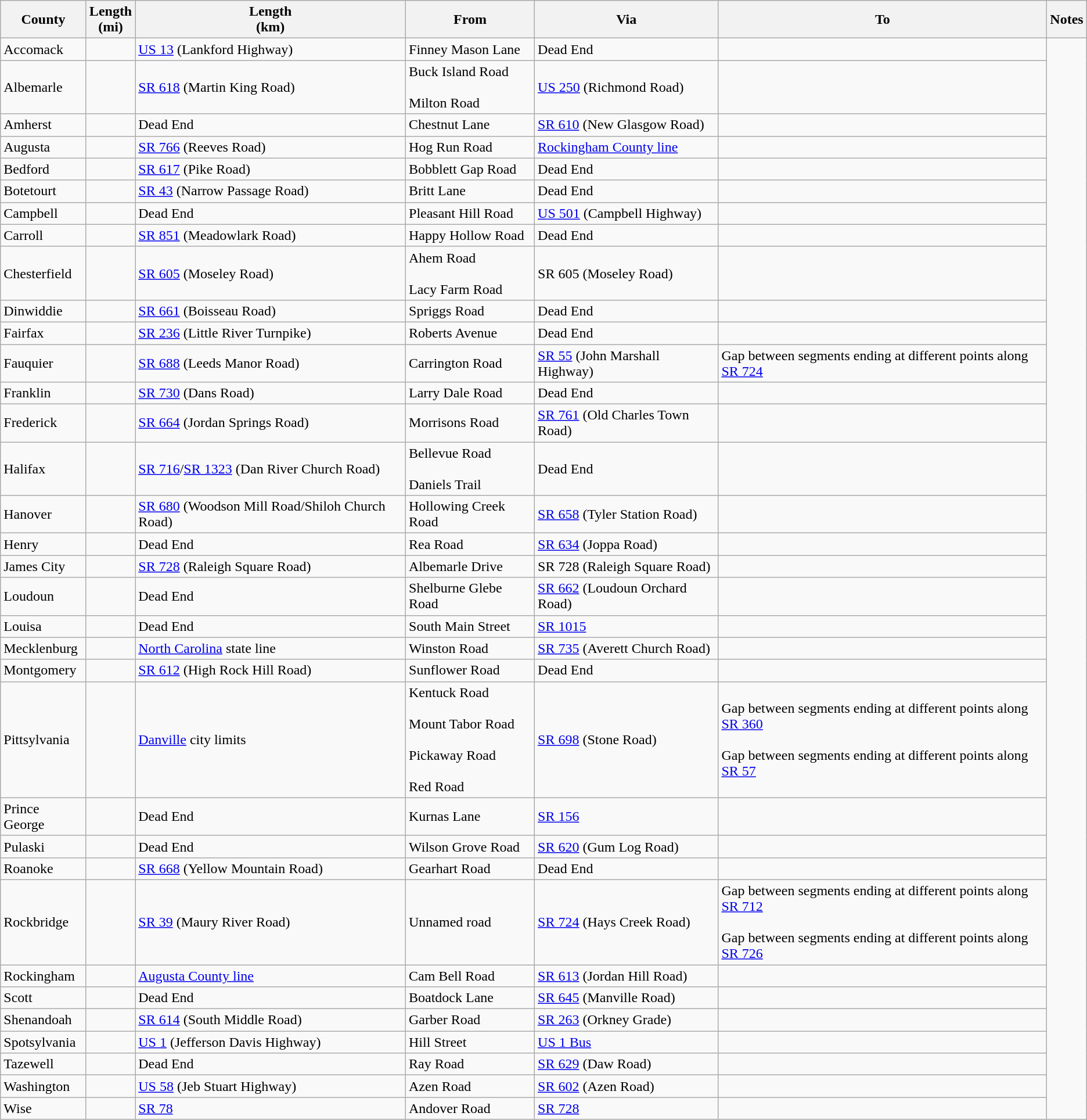<table class="wikitable sortable">
<tr>
<th>County</th>
<th>Length<br>(mi)</th>
<th>Length<br>(km)</th>
<th class="unsortable">From</th>
<th class="unsortable">Via</th>
<th class="unsortable">To</th>
<th class="unsortable">Notes</th>
</tr>
<tr>
<td id="Accomack">Accomack</td>
<td></td>
<td><a href='#'>US 13</a> (Lankford Highway)</td>
<td>Finney Mason Lane</td>
<td>Dead End</td>
<td></td>
</tr>
<tr>
<td id="Albemarle">Albemarle</td>
<td></td>
<td><a href='#'>SR 618</a> (Martin King Road)</td>
<td>Buck Island Road<br><br>Milton Road</td>
<td><a href='#'>US 250</a> (Richmond Road)</td>
<td><br>
</td>
</tr>
<tr>
<td id="Amherst">Amherst</td>
<td></td>
<td>Dead End</td>
<td>Chestnut Lane</td>
<td><a href='#'>SR 610</a> (New Glasgow Road)</td>
<td><br>
</td>
</tr>
<tr>
<td id="Augusta">Augusta</td>
<td></td>
<td><a href='#'>SR 766</a> (Reeves Road)</td>
<td>Hog Run Road</td>
<td><a href='#'>Rockingham County line</a></td>
<td><br></td>
</tr>
<tr>
<td id="Bedford">Bedford</td>
<td></td>
<td><a href='#'>SR 617</a> (Pike Road)</td>
<td>Bobblett Gap Road</td>
<td>Dead End</td>
<td><br></td>
</tr>
<tr>
<td id="Botetourt">Botetourt</td>
<td></td>
<td><a href='#'>SR 43</a> (Narrow Passage Road)</td>
<td>Britt Lane</td>
<td>Dead End</td>
<td><br>

</td>
</tr>
<tr>
<td id="Campbell">Campbell</td>
<td></td>
<td>Dead End</td>
<td>Pleasant Hill Road</td>
<td><a href='#'>US 501</a> (Campbell Highway)</td>
<td><br></td>
</tr>
<tr>
<td id="Carroll">Carroll</td>
<td></td>
<td><a href='#'>SR 851</a> (Meadowlark Road)</td>
<td>Happy Hollow Road</td>
<td>Dead End</td>
<td><br>
</td>
</tr>
<tr>
<td id="Chesterfield">Chesterfield</td>
<td></td>
<td><a href='#'>SR 605</a> (Moseley Road)</td>
<td>Ahem Road<br><br>Lacy Farm Road</td>
<td>SR 605 (Moseley Road)</td>
<td><br>



</td>
</tr>
<tr>
<td id="Dinwiddie">Dinwiddie</td>
<td></td>
<td><a href='#'>SR 661</a> (Boisseau Road)</td>
<td>Spriggs Road</td>
<td>Dead End</td>
<td><br></td>
</tr>
<tr>
<td id="Fairfax">Fairfax</td>
<td></td>
<td><a href='#'>SR 236</a> (Little River Turnpike)</td>
<td>Roberts Avenue</td>
<td>Dead End</td>
<td></td>
</tr>
<tr>
<td id="Fauquier">Fauquier</td>
<td></td>
<td><a href='#'>SR 688</a> (Leeds Manor Road)</td>
<td>Carrington Road</td>
<td><a href='#'>SR 55</a> (John Marshall Highway)</td>
<td>Gap between segments ending at different points along <a href='#'>SR 724</a><br>
</td>
</tr>
<tr>
<td id="Franklin">Franklin</td>
<td></td>
<td><a href='#'>SR 730</a> (Dans Road)</td>
<td>Larry Dale Road</td>
<td>Dead End</td>
<td></td>
</tr>
<tr>
<td id="Frederick">Frederick</td>
<td></td>
<td><a href='#'>SR 664</a> (Jordan Springs Road)</td>
<td>Morrisons Road</td>
<td><a href='#'>SR 761</a> (Old Charles Town Road)</td>
<td><br>




</td>
</tr>
<tr>
<td id="Halifax">Halifax</td>
<td></td>
<td><a href='#'>SR 716</a>/<a href='#'>SR 1323</a> (Dan River Church Road)</td>
<td>Bellevue Road<br><br>Daniels Trail</td>
<td>Dead End</td>
<td></td>
</tr>
<tr>
<td id="Hanover">Hanover</td>
<td></td>
<td><a href='#'>SR 680</a> (Woodson Mill Road/Shiloh Church Road)</td>
<td>Hollowing Creek Road</td>
<td><a href='#'>SR 658</a> (Tyler Station Road)</td>
<td><br></td>
</tr>
<tr>
<td id="Henry">Henry</td>
<td></td>
<td>Dead End</td>
<td>Rea Road</td>
<td><a href='#'>SR 634</a> (Joppa Road)</td>
<td><br>
</td>
</tr>
<tr>
<td id="James City">James City</td>
<td></td>
<td><a href='#'>SR 728</a> (Raleigh Square Road)</td>
<td>Albemarle Drive</td>
<td>SR 728 (Raleigh Square Road)</td>
<td><br>



</td>
</tr>
<tr>
<td id="Loudoun">Loudoun</td>
<td></td>
<td>Dead End</td>
<td>Shelburne Glebe Road</td>
<td><a href='#'>SR 662</a> (Loudoun Orchard Road)</td>
<td></td>
</tr>
<tr>
<td id="Louisa">Louisa</td>
<td></td>
<td>Dead End</td>
<td>South Main Street</td>
<td><a href='#'>SR 1015</a></td>
<td><br>

</td>
</tr>
<tr>
<td id="Mecklenburg">Mecklenburg</td>
<td></td>
<td><a href='#'>North Carolina</a> state line</td>
<td>Winston Road</td>
<td><a href='#'>SR 735</a> (Averett Church Road)</td>
<td><br></td>
</tr>
<tr>
<td id="Montgomery">Montgomery</td>
<td></td>
<td><a href='#'>SR 612</a> (High Rock Hill Road)</td>
<td>Sunflower Road</td>
<td>Dead End</td>
<td><br>






</td>
</tr>
<tr>
<td id="Pittsylvania">Pittsylvania</td>
<td></td>
<td><a href='#'>Danville</a> city limits</td>
<td>Kentuck Road<br><br>Mount Tabor Road<br><br>Pickaway Road<br><br>Red Road</td>
<td><a href='#'>SR 698</a> (Stone Road)</td>
<td>Gap between segments ending at different points along <a href='#'>SR 360</a><br><br>Gap between segments ending at different points along <a href='#'>SR 57</a><br>
</td>
</tr>
<tr>
<td id="Prince George">Prince George</td>
<td></td>
<td>Dead End</td>
<td>Kurnas Lane</td>
<td><a href='#'>SR 156</a></td>
<td><br></td>
</tr>
<tr>
<td id="Pulaski">Pulaski</td>
<td></td>
<td>Dead End</td>
<td>Wilson Grove Road</td>
<td><a href='#'>SR 620</a> (Gum Log Road)</td>
<td><br>
</td>
</tr>
<tr>
<td id="Roanoke">Roanoke</td>
<td></td>
<td><a href='#'>SR 668</a> (Yellow Mountain Road)</td>
<td>Gearhart Road</td>
<td>Dead End</td>
<td></td>
</tr>
<tr>
<td id="Rockbridge">Rockbridge</td>
<td></td>
<td><a href='#'>SR 39</a> (Maury River Road)</td>
<td>Unnamed road</td>
<td><a href='#'>SR 724</a> (Hays Creek Road)</td>
<td>Gap between segments ending at different points along <a href='#'>SR 712</a><br><br>Gap between segments ending at different points along <a href='#'>SR 726</a></td>
</tr>
<tr>
<td id="Rockingham">Rockingham</td>
<td></td>
<td><a href='#'>Augusta County line</a></td>
<td>Cam Bell Road</td>
<td><a href='#'>SR 613</a> (Jordan Hill Road)</td>
<td><br></td>
</tr>
<tr>
<td id="Scott">Scott</td>
<td></td>
<td>Dead End</td>
<td>Boatdock Lane</td>
<td><a href='#'>SR 645</a> (Manville Road)</td>
<td></td>
</tr>
<tr>
<td id="Shenandoah">Shenandoah</td>
<td></td>
<td><a href='#'>SR 614</a> (South Middle Road)</td>
<td>Garber Road</td>
<td><a href='#'>SR 263</a> (Orkney Grade)</td>
<td><br>
</td>
</tr>
<tr>
<td id="Spotsylvania">Spotsylvania</td>
<td></td>
<td><a href='#'>US 1</a> (Jefferson Davis Highway)</td>
<td>Hill Street</td>
<td><a href='#'>US 1 Bus</a></td>
<td><br>

</td>
</tr>
<tr>
<td id="Tazewell">Tazewell</td>
<td></td>
<td>Dead End</td>
<td>Ray Road</td>
<td><a href='#'>SR 629</a> (Daw Road)</td>
<td><br></td>
</tr>
<tr>
<td id="Washington">Washington</td>
<td></td>
<td><a href='#'>US 58</a> (Jeb Stuart Highway)</td>
<td>Azen Road</td>
<td><a href='#'>SR 602</a> (Azen Road)</td>
<td><br></td>
</tr>
<tr>
<td id="Wise">Wise</td>
<td></td>
<td><a href='#'>SR 78</a></td>
<td>Andover Road</td>
<td><a href='#'>SR 728</a></td>
<td><br>
</td>
</tr>
</table>
